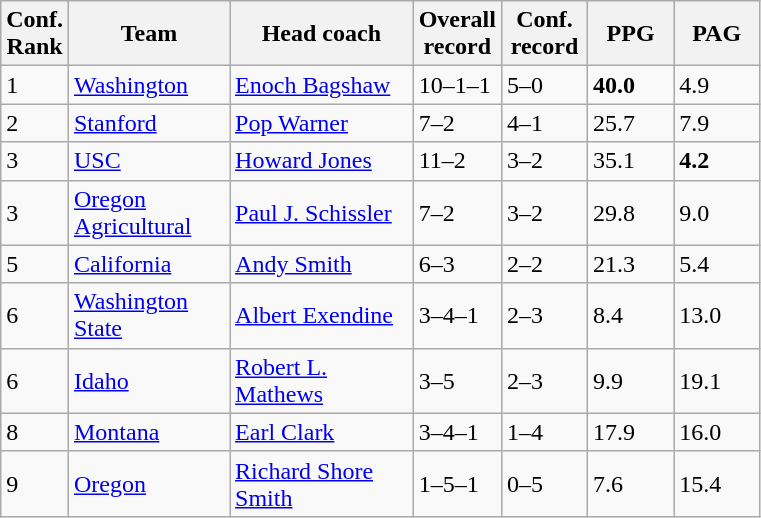<table class="sortable wikitable">
<tr>
<th width="25">Conf. Rank</th>
<th width="100">Team</th>
<th width="115">Head coach</th>
<th width="50">Overall record</th>
<th width="50">Conf. record</th>
<th width="50">PPG</th>
<th width="50">PAG</th>
</tr>
<tr align="left" bgcolor="">
<td>1</td>
<td><a href='#'>Washington</a></td>
<td><a href='#'>Enoch Bagshaw</a></td>
<td>10–1–1</td>
<td>5–0</td>
<td><strong>40.0</strong></td>
<td>4.9</td>
</tr>
<tr align="left" bgcolor="">
<td>2</td>
<td><a href='#'>Stanford</a></td>
<td><a href='#'>Pop Warner</a></td>
<td>7–2</td>
<td>4–1</td>
<td>25.7</td>
<td>7.9</td>
</tr>
<tr align="left" bgcolor="">
<td>3</td>
<td><a href='#'>USC</a></td>
<td><a href='#'>Howard Jones</a></td>
<td>11–2</td>
<td>3–2</td>
<td>35.1</td>
<td><strong>4.2</strong></td>
</tr>
<tr align="left" bgcolor="">
<td>3</td>
<td><a href='#'>Oregon Agricultural</a></td>
<td><a href='#'>Paul J. Schissler</a></td>
<td>7–2</td>
<td>3–2</td>
<td>29.8</td>
<td>9.0</td>
</tr>
<tr align="left" bgcolor="">
<td>5</td>
<td><a href='#'>California</a></td>
<td><a href='#'>Andy Smith</a></td>
<td>6–3</td>
<td>2–2</td>
<td>21.3</td>
<td>5.4</td>
</tr>
<tr align="left" bgcolor="">
<td>6</td>
<td><a href='#'>Washington State</a></td>
<td><a href='#'>Albert Exendine</a></td>
<td>3–4–1</td>
<td>2–3</td>
<td>8.4</td>
<td>13.0</td>
</tr>
<tr align="left" bgcolor="">
<td>6</td>
<td><a href='#'>Idaho</a></td>
<td><a href='#'>Robert L. Mathews</a></td>
<td>3–5</td>
<td>2–3</td>
<td>9.9</td>
<td>19.1</td>
</tr>
<tr align="left" bgcolor="">
<td>8</td>
<td><a href='#'>Montana</a></td>
<td><a href='#'>Earl Clark</a></td>
<td>3–4–1</td>
<td>1–4</td>
<td>17.9</td>
<td>16.0</td>
</tr>
<tr align="left" bgcolor="">
<td>9</td>
<td><a href='#'>Oregon</a></td>
<td><a href='#'>Richard Shore Smith</a></td>
<td>1–5–1</td>
<td>0–5</td>
<td>7.6</td>
<td>15.4</td>
</tr>
</table>
